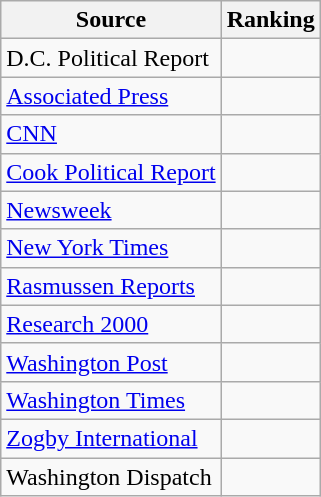<table class="wikitable">
<tr>
<th>Source</th>
<th>Ranking</th>
</tr>
<tr>
<td>D.C. Political Report</td>
<td></td>
</tr>
<tr>
<td><a href='#'>Associated Press</a></td>
<td></td>
</tr>
<tr>
<td><a href='#'>CNN</a></td>
<td></td>
</tr>
<tr>
<td><a href='#'>Cook Political Report</a></td>
<td></td>
</tr>
<tr>
<td><a href='#'>Newsweek</a></td>
<td></td>
</tr>
<tr>
<td><a href='#'>New York Times</a></td>
<td></td>
</tr>
<tr>
<td><a href='#'>Rasmussen Reports</a></td>
<td></td>
</tr>
<tr>
<td><a href='#'>Research 2000</a></td>
<td></td>
</tr>
<tr>
<td><a href='#'>Washington Post</a></td>
<td></td>
</tr>
<tr>
<td><a href='#'>Washington Times</a></td>
<td></td>
</tr>
<tr>
<td><a href='#'>Zogby International</a></td>
<td></td>
</tr>
<tr>
<td>Washington Dispatch</td>
<td></td>
</tr>
</table>
